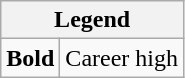<table class="wikitable mw-collapsible mw-collapsed">
<tr>
<th colspan="2">Legend</th>
</tr>
<tr>
<td><strong>Bold</strong></td>
<td>Career high</td>
</tr>
</table>
